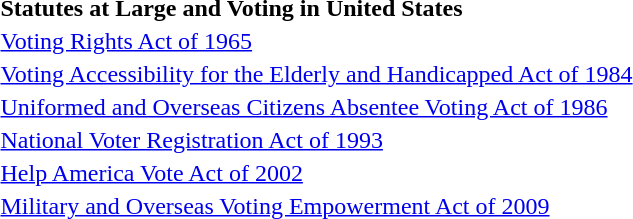<table style="width: 75%; border: none; text-align: left;">
<tr>
<td><strong>Statutes at Large and Voting in United States</strong></td>
</tr>
<tr>
<td><a href='#'>Voting Rights Act of 1965</a></td>
</tr>
<tr>
<td><a href='#'>Voting Accessibility for the Elderly and Handicapped Act of 1984</a></td>
</tr>
<tr>
<td><a href='#'>Uniformed and Overseas Citizens Absentee Voting Act of 1986</a></td>
</tr>
<tr>
<td><a href='#'>National Voter Registration Act of 1993</a></td>
</tr>
<tr>
<td><a href='#'>Help America Vote Act of 2002</a></td>
</tr>
<tr>
<td><a href='#'>Military and Overseas Voting Empowerment Act of 2009</a></td>
</tr>
</table>
